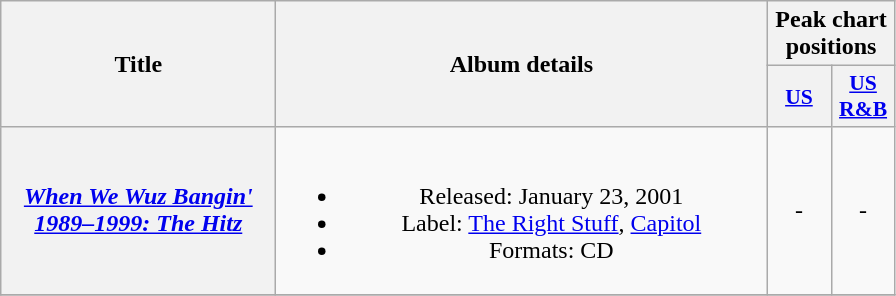<table class="wikitable plainrowheaders" style="text-align:center;">
<tr>
<th scope="col" rowspan="2" style="width:11em;">Title</th>
<th scope="col" rowspan="2" style="width:20em;">Album details</th>
<th scope="col" colspan="3">Peak chart positions</th>
</tr>
<tr>
<th scope="col" style="width:2.5em;font-size:90%;"><a href='#'>US</a></th>
<th scope="col" style="width:2.5em;font-size:90%;"><a href='#'>US<br>R&B</a></th>
</tr>
<tr>
<th scope="row"><em><a href='#'>When We Wuz Bangin' 1989–1999: The Hitz</a></em></th>
<td><br><ul><li>Released: January 23, 2001</li><li>Label: <a href='#'>The Right Stuff</a>, <a href='#'>Capitol</a></li><li>Formats: CD</li></ul></td>
<td>-</td>
<td>-</td>
</tr>
<tr>
</tr>
</table>
